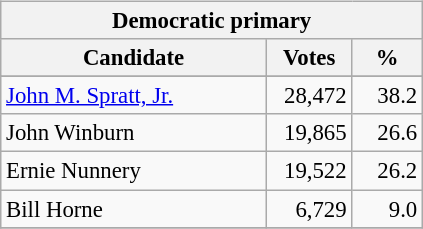<table class="wikitable" align="left" style="margin: 1em 1em 1em 0; font-size: 95%;">
<tr>
<th colspan="3">Democratic primary</th>
</tr>
<tr>
<th colspan="1" style="width: 170px">Candidate</th>
<th style="width: 50px">Votes</th>
<th style="width: 40px">%</th>
</tr>
<tr>
</tr>
<tr>
<td><a href='#'>John M. Spratt, Jr.</a></td>
<td align="right">28,472</td>
<td align="right">38.2</td>
</tr>
<tr>
<td>John Winburn</td>
<td align="right">19,865</td>
<td align="right">26.6</td>
</tr>
<tr>
<td>Ernie Nunnery</td>
<td align="right">19,522</td>
<td align="right">26.2</td>
</tr>
<tr>
<td>Bill Horne</td>
<td align="right">6,729</td>
<td align="right">9.0</td>
</tr>
<tr>
</tr>
</table>
